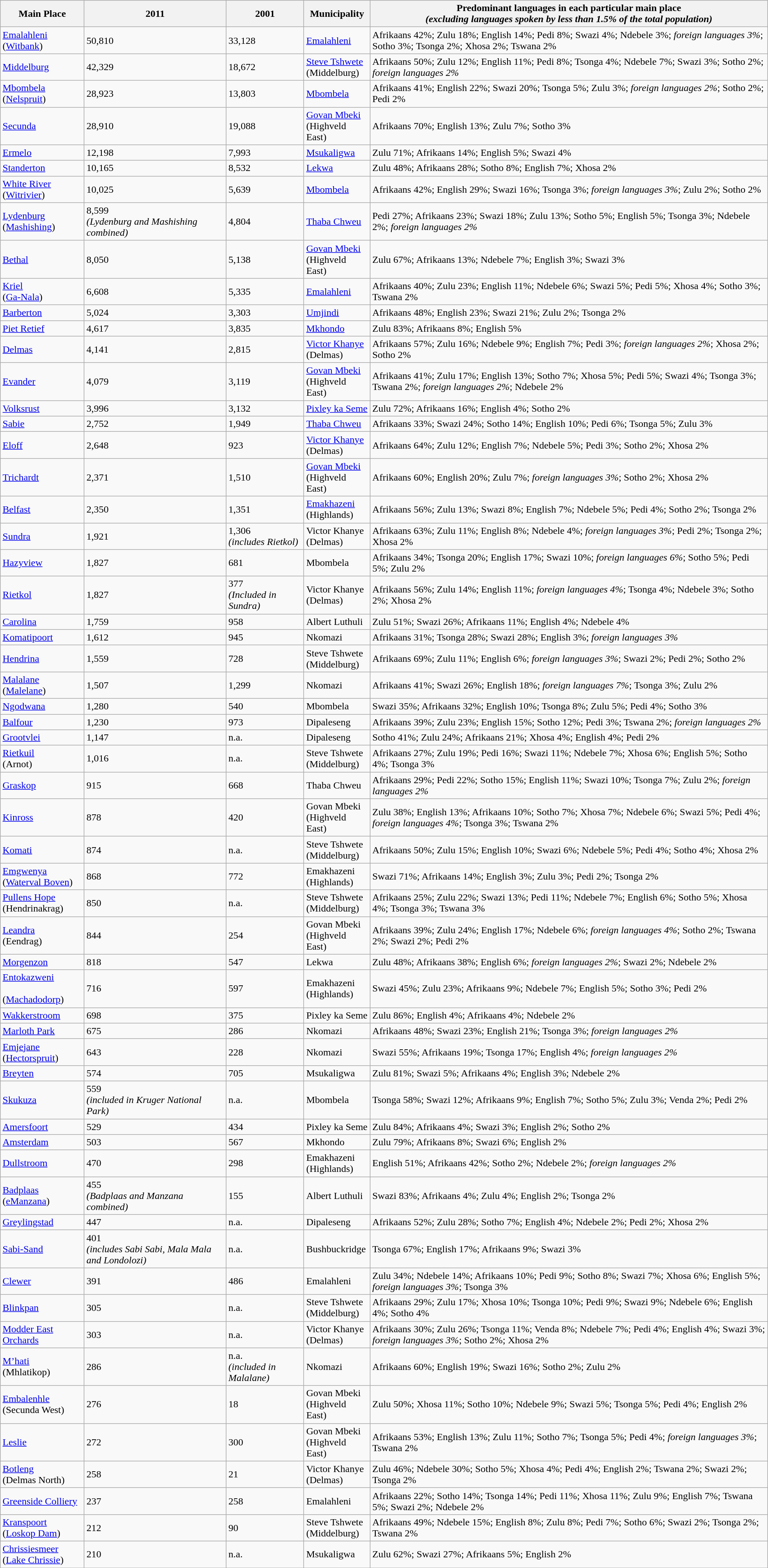<table class="wikitable sortable">
<tr>
<th scope="col">Main Place</th>
<th scope="col">2011</th>
<th scope="col">2001</th>
<th scope="col" style="text-align:center;">Municipality</th>
<th scope="col">Predominant languages in each particular main place<br><em>(excluding languages spoken by less than 1.5% of the total population)</em></th>
</tr>
<tr>
<td><a href='#'>Emalahleni</a><br>(<a href='#'>Witbank</a>)</td>
<td>50,810</td>
<td>33,128</td>
<td><a href='#'>Emalahleni</a></td>
<td>Afrikaans 42%; Zulu 18%; English 14%; Pedi 8%; Swazi 4%; Ndebele 3%; <em>foreign languages 3%</em>; Sotho 3%; Tsonga 2%; Xhosa 2%; Tswana 2%</td>
</tr>
<tr>
<td><a href='#'>Middelburg</a></td>
<td>42,329</td>
<td>18,672</td>
<td><a href='#'>Steve Tshwete</a><br>(Middelburg)</td>
<td>Afrikaans 50%; Zulu 12%; English 11%; Pedi 8%; Tsonga 4%; Ndebele 7%; Swazi 3%; Sotho 2%; <em>foreign languages 2%</em></td>
</tr>
<tr>
<td><a href='#'>Mbombela</a><br>(<a href='#'>Nelspruit</a>)</td>
<td>28,923</td>
<td>13,803</td>
<td><a href='#'>Mbombela</a></td>
<td>Afrikaans 41%; English 22%; Swazi 20%; Tsonga 5%; Zulu 3%; <em>foreign languages 2%</em>; Sotho 2%; Pedi 2%</td>
</tr>
<tr>
<td><a href='#'>Secunda</a></td>
<td>28,910</td>
<td>19,088</td>
<td><a href='#'>Govan Mbeki</a><br>(Highveld East)</td>
<td>Afrikaans 70%; English 13%; Zulu 7%; Sotho 3%</td>
</tr>
<tr>
<td><a href='#'>Ermelo</a></td>
<td>12,198</td>
<td>7,993</td>
<td><a href='#'>Msukaligwa</a></td>
<td>Zulu 71%; Afrikaans 14%; English 5%; Swazi 4%</td>
</tr>
<tr>
<td><a href='#'>Standerton</a></td>
<td>10,165</td>
<td>8,532</td>
<td><a href='#'>Lekwa</a></td>
<td>Zulu 48%; Afrikaans 28%; Sotho 8%; English 7%; Xhosa 2%</td>
</tr>
<tr>
<td><a href='#'>White River</a><br>(<a href='#'>Witrivier</a>)</td>
<td>10,025</td>
<td>5,639</td>
<td><a href='#'>Mbombela</a></td>
<td>Afrikaans 42%; English 29%; Swazi 16%; Tsonga 3%; <em>foreign languages 3%</em>; Zulu 2%; Sotho 2%</td>
</tr>
<tr>
<td><a href='#'>Lydenburg</a><br>(<a href='#'>Mashishing</a>)</td>
<td>8,599<br><em>(Lydenburg and Mashishing combined)</em></td>
<td>4,804</td>
<td><a href='#'>Thaba Chweu</a></td>
<td>Pedi 27%; Afrikaans 23%; Swazi 18%; Zulu 13%; Sotho 5%; English 5%; Tsonga 3%; Ndebele 2%; <em>foreign languages 2%</em></td>
</tr>
<tr>
<td><a href='#'>Bethal</a></td>
<td>8,050</td>
<td>5,138</td>
<td><a href='#'>Govan Mbeki</a><br>(Highveld East)</td>
<td>Zulu 67%; Afrikaans 13%; Ndebele 7%; English 3%; Swazi 3%</td>
</tr>
<tr>
<td><a href='#'>Kriel</a><br>(<a href='#'>Ga-Nala</a>)</td>
<td>6,608</td>
<td>5,335</td>
<td><a href='#'>Emalahleni</a></td>
<td>Afrikaans 40%; Zulu 23%; English 11%; Ndebele 6%; Swazi 5%; Pedi 5%; Xhosa 4%; Sotho 3%; Tswana 2%</td>
</tr>
<tr>
<td><a href='#'>Barberton</a></td>
<td>5,024</td>
<td>3,303</td>
<td><a href='#'>Umjindi</a></td>
<td>Afrikaans 48%; English 23%; Swazi 21%; Zulu 2%; Tsonga 2%</td>
</tr>
<tr>
<td><a href='#'>Piet Retief</a></td>
<td>4,617</td>
<td>3,835</td>
<td><a href='#'>Mkhondo</a></td>
<td>Zulu 83%; Afrikaans 8%; English 5%</td>
</tr>
<tr>
<td><a href='#'>Delmas</a></td>
<td>4,141</td>
<td>2,815</td>
<td><a href='#'>Victor Khanye</a><br>(Delmas)</td>
<td>Afrikaans 57%; Zulu 16%; Ndebele 9%; English 7%; Pedi 3%; <em>foreign languages 2%</em>; Xhosa 2%; Sotho 2%</td>
</tr>
<tr>
<td><a href='#'>Evander</a></td>
<td>4,079</td>
<td>3,119</td>
<td><a href='#'>Govan Mbeki</a><br>(Highveld East)</td>
<td>Afrikaans 41%; Zulu 17%; English 13%; Sotho 7%; Xhosa 5%; Pedi 5%; Swazi 4%; Tsonga 3%; Tswana 2%; <em>foreign languages 2%</em>; Ndebele 2%</td>
</tr>
<tr>
<td><a href='#'>Volksrust</a></td>
<td>3,996</td>
<td>3,132</td>
<td><a href='#'>Pixley ka Seme</a></td>
<td>Zulu 72%; Afrikaans 16%; English 4%; Sotho 2%</td>
</tr>
<tr>
<td><a href='#'>Sabie</a></td>
<td>2,752</td>
<td>1,949</td>
<td><a href='#'>Thaba Chweu</a></td>
<td>Afrikaans 33%; Swazi 24%; Sotho 14%; English 10%; Pedi 6%; Tsonga 5%; Zulu 3%</td>
</tr>
<tr>
<td><a href='#'>Eloff</a></td>
<td>2,648</td>
<td>923</td>
<td><a href='#'>Victor Khanye</a><br>(Delmas)</td>
<td>Afrikaans 64%; Zulu 12%; English 7%; Ndebele 5%; Pedi 3%; Sotho 2%; Xhosa 2%</td>
</tr>
<tr>
<td><a href='#'>Trichardt</a></td>
<td>2,371</td>
<td>1,510</td>
<td><a href='#'>Govan Mbeki</a><br>(Highveld East)</td>
<td>Afrikaans 60%; English 20%; Zulu 7%; <em>foreign languages 3%</em>; Sotho 2%; Xhosa 2%</td>
</tr>
<tr>
<td><a href='#'>Belfast</a></td>
<td>2,350</td>
<td>1,351</td>
<td><a href='#'>Emakhazeni</a><br>(Highlands)</td>
<td>Afrikaans 56%; Zulu 13%; Swazi 8%; English 7%; Ndebele 5%; Pedi 4%; Sotho 2%; Tsonga 2%</td>
</tr>
<tr>
<td><a href='#'>Sundra</a></td>
<td>1,921</td>
<td>1,306<br><em>(includes Rietkol)</em></td>
<td>Victor Khanye<br>(Delmas)</td>
<td>Afrikaans 63%; Zulu 11%; English 8%; Ndebele 4%; <em>foreign languages 3%</em>; Pedi 2%; Tsonga 2%; Xhosa 2%</td>
</tr>
<tr>
<td><a href='#'>Hazyview</a></td>
<td>1,827</td>
<td>681</td>
<td>Mbombela</td>
<td>Afrikaans 34%; Tsonga 20%; English 17%; Swazi 10%; <em>foreign languages 6%</em>; Sotho 5%; Pedi 5%; Zulu 2%</td>
</tr>
<tr>
<td><a href='#'>Rietkol</a></td>
<td>1,827</td>
<td>377<br><em>(Included in Sundra)</em></td>
<td>Victor Khanye<br>(Delmas)</td>
<td>Afrikaans 56%; Zulu 14%; English 11%; <em>foreign languages 4%</em>; Tsonga 4%; Ndebele 3%; Sotho 2%; Xhosa 2%</td>
</tr>
<tr>
<td><a href='#'>Carolina</a></td>
<td>1,759</td>
<td>958</td>
<td>Albert Luthuli</td>
<td>Zulu 51%; Swazi 26%; Afrikaans 11%; English 4%; Ndebele 4%</td>
</tr>
<tr>
<td><a href='#'>Komatipoort</a></td>
<td>1,612</td>
<td>945</td>
<td>Nkomazi</td>
<td>Afrikaans 31%; Tsonga 28%; Swazi 28%; English 3%; <em>foreign languages 3%</em></td>
</tr>
<tr>
<td><a href='#'>Hendrina</a></td>
<td>1,559</td>
<td>728</td>
<td>Steve Tshwete<br>(Middelburg)</td>
<td>Afrikaans 69%; Zulu 11%; English 6%; <em>foreign languages 3%</em>; Swazi 2%; Pedi 2%; Sotho 2%</td>
</tr>
<tr>
<td><a href='#'>Malalane</a><br>(<a href='#'>Malelane</a>)</td>
<td>1,507</td>
<td>1,299</td>
<td>Nkomazi</td>
<td>Afrikaans 41%; Swazi 26%; English 18%; <em>foreign languages 7%</em>; Tsonga 3%; Zulu 2%</td>
</tr>
<tr>
<td><a href='#'>Ngodwana</a></td>
<td>1,280</td>
<td>540</td>
<td>Mbombela</td>
<td>Swazi 35%; Afrikaans 32%; English 10%; Tsonga 8%; Zulu 5%; Pedi 4%; Sotho 3%</td>
</tr>
<tr>
<td><a href='#'>Balfour</a></td>
<td>1,230</td>
<td>973</td>
<td>Dipaleseng</td>
<td>Afrikaans 39%; Zulu 23%; English 15%; Sotho 12%; Pedi 3%; Tswana 2%; <em>foreign languages 2%</em></td>
</tr>
<tr>
<td><a href='#'>Grootvlei</a></td>
<td>1,147</td>
<td>n.a.</td>
<td>Dipaleseng</td>
<td>Sotho 41%; Zulu 24%; Afrikaans 21%; Xhosa 4%; English 4%; Pedi 2%</td>
</tr>
<tr>
<td><a href='#'>Rietkuil</a><br>(Arnot)</td>
<td>1,016</td>
<td>n.a.</td>
<td>Steve Tshwete<br>(Middelburg)</td>
<td>Afrikaans 27%; Zulu 19%; Pedi 16%; Swazi 11%; Ndebele 7%; Xhosa 6%; English 5%; Sotho 4%; Tsonga 3%</td>
</tr>
<tr>
<td><a href='#'>Graskop</a></td>
<td>915</td>
<td>668</td>
<td>Thaba Chweu</td>
<td>Afrikaans 29%; Pedi 22%; Sotho 15%; English 11%; Swazi 10%; Tsonga 7%; Zulu 2%; <em>foreign languages 2%</em></td>
</tr>
<tr>
<td><a href='#'>Kinross</a></td>
<td>878</td>
<td>420</td>
<td>Govan Mbeki<br>(Highveld East)</td>
<td>Zulu 38%; English 13%; Afrikaans 10%; Sotho 7%; Xhosa 7%; Ndebele 6%; Swazi 5%; Pedi 4%; <em>foreign languages 4%</em>; Tsonga 3%; Tswana 2%</td>
</tr>
<tr>
<td><a href='#'>Komati</a></td>
<td>874</td>
<td>n.a.</td>
<td>Steve Tshwete<br>(Middelburg)</td>
<td>Afrikaans 50%; Zulu 15%; English 10%; Swazi 6%; Ndebele 5%; Pedi 4%; Sotho 4%; Xhosa 2%</td>
</tr>
<tr>
<td><a href='#'>Emgwenya</a><br>(<a href='#'>Waterval Boven</a>)</td>
<td>868</td>
<td>772</td>
<td>Emakhazeni<br>(Highlands)</td>
<td>Swazi 71%; Afrikaans 14%; English 3%; Zulu 3%; Pedi 2%; Tsonga 2%</td>
</tr>
<tr>
<td><a href='#'>Pullens Hope</a><br>(Hendrinakrag)</td>
<td>850</td>
<td>n.a.</td>
<td>Steve Tshwete<br>(Middelburg)</td>
<td>Afrikaans 25%; Zulu 22%; Swazi 13%; Pedi 11%; Ndebele 7%; English 6%; Sotho 5%; Xhosa 4%; Tsonga 3%; Tswana 3%</td>
</tr>
<tr>
<td><a href='#'>Leandra</a><br>(Eendrag)</td>
<td>844</td>
<td>254</td>
<td>Govan Mbeki<br>(Highveld East)</td>
<td>Afrikaans 39%; Zulu 24%; English 17%; Ndebele 6%; <em>foreign languages 4%</em>; Sotho 2%; Tswana 2%; Swazi 2%; Pedi 2%</td>
</tr>
<tr>
<td><a href='#'>Morgenzon</a></td>
<td>818</td>
<td>547</td>
<td>Lekwa</td>
<td>Zulu 48%; Afrikaans 38%; English 6%; <em>foreign languages 2%</em>; Swazi 2%; Ndebele 2%</td>
</tr>
<tr>
<td><a href='#'>Entokazweni</a><br><br>(<a href='#'>Machadodorp</a>)</td>
<td>716</td>
<td>597</td>
<td>Emakhazeni<br>(Highlands)</td>
<td>Swazi 45%; Zulu 23%; Afrikaans 9%; Ndebele 7%; English 5%; Sotho 3%; Pedi 2%</td>
</tr>
<tr>
<td><a href='#'>Wakkerstroom</a></td>
<td>698</td>
<td>375</td>
<td>Pixley ka Seme</td>
<td>Zulu 86%; English 4%; Afrikaans 4%; Ndebele 2%</td>
</tr>
<tr>
<td><a href='#'>Marloth Park</a></td>
<td>675</td>
<td>286</td>
<td>Nkomazi</td>
<td>Afrikaans 48%; Swazi 23%; English 21%; Tsonga 3%; <em>foreign languages 2%</em></td>
</tr>
<tr>
<td><a href='#'>Emjejane</a><br>(<a href='#'>Hectorspruit</a>)</td>
<td>643</td>
<td>228</td>
<td>Nkomazi</td>
<td>Swazi 55%; Afrikaans 19%; Tsonga 17%; English 4%; <em>foreign languages 2%</em></td>
</tr>
<tr>
<td><a href='#'>Breyten</a></td>
<td>574</td>
<td>705</td>
<td>Msukaligwa</td>
<td>Zulu 81%; Swazi 5%; Afrikaans 4%; English 3%; Ndebele 2%</td>
</tr>
<tr>
<td><a href='#'>Skukuza</a></td>
<td>559<br><em>(included in Kruger National Park)</em></td>
<td>n.a.</td>
<td>Mbombela</td>
<td>Tsonga 58%; Swazi 12%; Afrikaans 9%; English 7%; Sotho 5%; Zulu 3%; Venda 2%; Pedi 2%</td>
</tr>
<tr>
<td><a href='#'>Amersfoort</a></td>
<td>529</td>
<td>434</td>
<td>Pixley ka Seme</td>
<td>Zulu 84%; Afrikaans 4%; Swazi 3%; English 2%; Sotho 2%</td>
</tr>
<tr>
<td><a href='#'>Amsterdam</a></td>
<td>503</td>
<td>567</td>
<td>Mkhondo</td>
<td>Zulu 79%; Afrikaans 8%; Swazi 6%; English 2%</td>
</tr>
<tr>
<td><a href='#'>Dullstroom</a></td>
<td>470</td>
<td>298</td>
<td>Emakhazeni<br>(Highlands)</td>
<td>English 51%; Afrikaans 42%; Sotho 2%; Ndebele 2%; <em>foreign languages 2%</em></td>
</tr>
<tr>
<td><a href='#'>Badplaas</a><br>(<a href='#'>eManzana</a>)</td>
<td>455<br><em>(Badplaas and Manzana combined)</em></td>
<td>155</td>
<td>Albert Luthuli</td>
<td>Swazi 83%; Afrikaans 4%; Zulu 4%; English 2%; Tsonga 2%</td>
</tr>
<tr>
<td><a href='#'>Greylingstad</a></td>
<td>447</td>
<td>n.a.</td>
<td>Dipaleseng</td>
<td>Afrikaans 52%; Zulu 28%; Sotho 7%; English 4%; Ndebele 2%; Pedi 2%; Xhosa 2%</td>
</tr>
<tr>
<td><a href='#'>Sabi-Sand</a></td>
<td>401<br><em>(includes Sabi Sabi, Mala Mala and Londolozi)</em></td>
<td>n.a.</td>
<td>Bushbuckridge</td>
<td>Tsonga 67%; English 17%; Afrikaans 9%; Swazi 3%</td>
</tr>
<tr>
<td><a href='#'>Clewer</a></td>
<td>391</td>
<td>486</td>
<td>Emalahleni</td>
<td>Zulu 34%; Ndebele 14%; Afrikaans 10%; Pedi 9%; Sotho 8%; Swazi 7%; Xhosa 6%; English 5%; <em>foreign languages 3%</em>; Tsonga 3%</td>
</tr>
<tr>
<td><a href='#'>Blinkpan</a></td>
<td>305</td>
<td>n.a.</td>
<td>Steve Tshwete<br>(Middelburg)</td>
<td>Afrikaans 29%; Zulu 17%; Xhosa 10%; Tsonga 10%; Pedi 9%; Swazi 9%; Ndebele 6%; English 4%; Sotho 4%</td>
</tr>
<tr>
<td><a href='#'>Modder East Orchards</a></td>
<td>303</td>
<td>n.a.</td>
<td>Victor Khanye<br>(Delmas)</td>
<td>Afrikaans 30%; Zulu 26%; Tsonga 11%; Venda 8%; Ndebele 7%; Pedi 4%; English 4%; Swazi 3%; <em>foreign languages 3%</em>; Sotho 2%; Xhosa 2%</td>
</tr>
<tr>
<td><a href='#'>M’hati</a><br>(Mhlatikop)</td>
<td>286</td>
<td>n.a.<br><em>(included in Malalane)</em></td>
<td>Nkomazi</td>
<td>Afrikaans 60%; English 19%; Swazi 16%; Sotho 2%; Zulu 2%</td>
</tr>
<tr>
<td><a href='#'>Embalenhle</a><br>(Secunda West)</td>
<td>276</td>
<td>18</td>
<td>Govan Mbeki<br>(Highveld East)</td>
<td>Zulu 50%; Xhosa 11%; Sotho 10%; Ndebele 9%; Swazi 5%; Tsonga 5%; Pedi 4%; English 2%</td>
</tr>
<tr>
<td><a href='#'>Leslie</a></td>
<td>272</td>
<td>300</td>
<td>Govan Mbeki<br>(Highveld East)</td>
<td>Afrikaans 53%; English 13%; Zulu 11%; Sotho 7%; Tsonga 5%; Pedi 4%; <em>foreign languages 3%</em>; Tswana 2%</td>
</tr>
<tr>
<td><a href='#'>Botleng</a><br>(Delmas North)</td>
<td>258</td>
<td>21</td>
<td>Victor Khanye<br>(Delmas)</td>
<td>Zulu 46%; Ndebele 30%; Sotho 5%; Xhosa 4%; Pedi 4%; English 2%; Tswana 2%; Swazi 2%; Tsonga 2%</td>
</tr>
<tr>
<td><a href='#'>Greenside Colliery</a></td>
<td>237</td>
<td>258</td>
<td>Emalahleni</td>
<td>Afrikaans 22%; Sotho 14%; Tsonga 14%; Pedi 11%; Xhosa 11%; Zulu 9%; English 7%; Tswana 5%; Swazi 2%; Ndebele 2%</td>
</tr>
<tr>
<td><a href='#'>Kranspoort</a><br>(<a href='#'>Loskop Dam</a>)</td>
<td>212</td>
<td>90</td>
<td>Steve Tshwete<br>(Middelburg)</td>
<td>Afrikaans 49%; Ndebele 15%; English 8%; Zulu 8%; Pedi 7%; Sotho 6%; Swazi 2%; Tsonga 2%; Tswana 2%</td>
</tr>
<tr>
<td><a href='#'>Chrissiesmeer</a><br>(<a href='#'>Lake Chrissie</a>)</td>
<td>210</td>
<td>n.a.</td>
<td>Msukaligwa</td>
<td>Zulu 62%; Swazi 27%; Afrikaans 5%; English 2%</td>
</tr>
<tr>
</tr>
</table>
